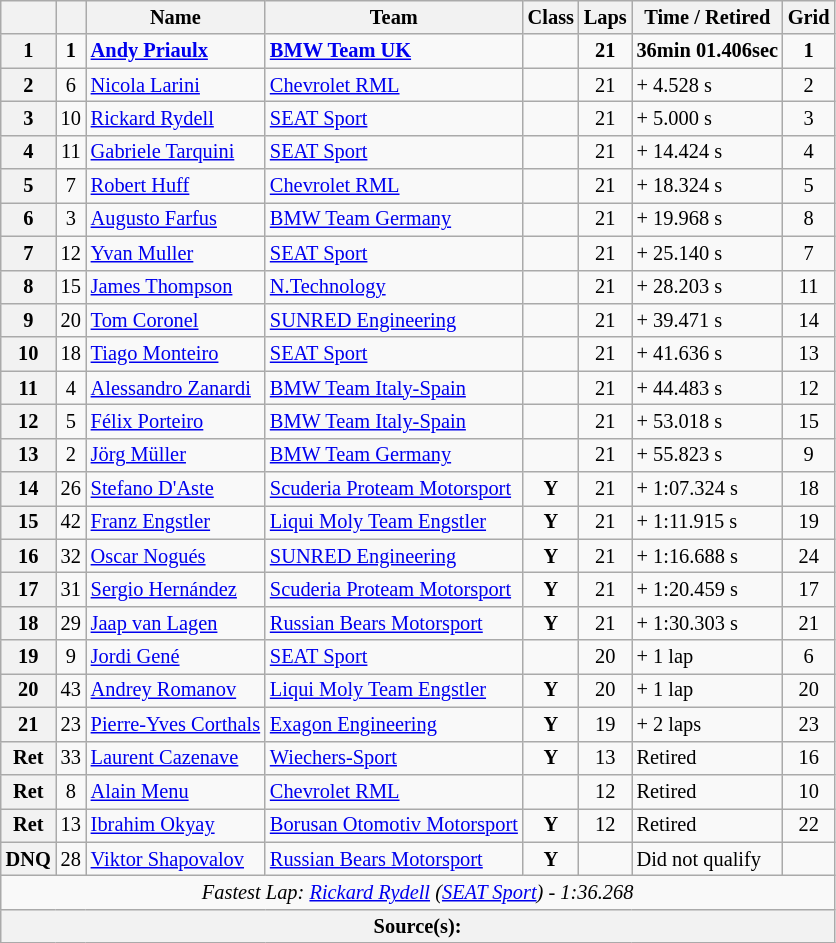<table class="wikitable" style="font-size: 85%;">
<tr>
<th></th>
<th></th>
<th>Name</th>
<th>Team</th>
<th>Class</th>
<th>Laps</th>
<th>Time / Retired</th>
<th>Grid</th>
</tr>
<tr>
<th>1</th>
<td style="text-align:center;"><strong>1</strong></td>
<td> <strong><a href='#'>Andy Priaulx</a></strong></td>
<td><strong><a href='#'>BMW Team UK</a></strong></td>
<td></td>
<td style="text-align:center;"><strong>21</strong></td>
<td><strong>36min 01.406sec</strong></td>
<td style="text-align:center;"><strong>1</strong></td>
</tr>
<tr>
<th>2</th>
<td style="text-align:center;">6</td>
<td> <a href='#'>Nicola Larini</a></td>
<td><a href='#'>Chevrolet RML</a></td>
<td></td>
<td style="text-align:center;">21</td>
<td>+ 4.528 s</td>
<td style="text-align:center;">2</td>
</tr>
<tr>
<th>3</th>
<td style="text-align:center;">10</td>
<td> <a href='#'>Rickard Rydell</a></td>
<td><a href='#'>SEAT Sport</a></td>
<td></td>
<td style="text-align:center;">21</td>
<td>+ 5.000 s</td>
<td style="text-align:center;">3</td>
</tr>
<tr>
<th>4</th>
<td style="text-align:center;">11</td>
<td> <a href='#'>Gabriele Tarquini</a></td>
<td><a href='#'>SEAT Sport</a></td>
<td></td>
<td style="text-align:center;">21</td>
<td>+ 14.424 s</td>
<td style="text-align:center;">4</td>
</tr>
<tr>
<th>5</th>
<td style="text-align:center;">7</td>
<td> <a href='#'>Robert Huff</a></td>
<td><a href='#'>Chevrolet RML</a></td>
<td></td>
<td style="text-align:center;">21</td>
<td>+ 18.324 s</td>
<td style="text-align:center;">5</td>
</tr>
<tr>
<th>6</th>
<td style="text-align:center;">3</td>
<td> <a href='#'>Augusto Farfus</a></td>
<td><a href='#'>BMW Team Germany</a></td>
<td></td>
<td style="text-align:center;">21</td>
<td>+ 19.968 s</td>
<td style="text-align:center;">8</td>
</tr>
<tr>
<th>7</th>
<td style="text-align:center;">12</td>
<td> <a href='#'>Yvan Muller</a></td>
<td><a href='#'>SEAT Sport</a></td>
<td></td>
<td style="text-align:center;">21</td>
<td>+ 25.140 s</td>
<td style="text-align:center;">7</td>
</tr>
<tr>
<th>8</th>
<td style="text-align:center;">15</td>
<td> <a href='#'>James Thompson</a></td>
<td><a href='#'>N.Technology</a></td>
<td></td>
<td style="text-align:center;">21</td>
<td>+ 28.203 s</td>
<td style="text-align:center;">11</td>
</tr>
<tr>
<th>9</th>
<td style="text-align:center;">20</td>
<td> <a href='#'>Tom Coronel</a></td>
<td><a href='#'>SUNRED Engineering</a></td>
<td></td>
<td style="text-align:center;">21</td>
<td>+ 39.471 s</td>
<td style="text-align:center;">14</td>
</tr>
<tr>
<th>10</th>
<td style="text-align:center;">18</td>
<td> <a href='#'>Tiago Monteiro</a></td>
<td><a href='#'>SEAT Sport</a></td>
<td></td>
<td style="text-align:center;">21</td>
<td>+ 41.636 s</td>
<td style="text-align:center;">13</td>
</tr>
<tr>
<th>11</th>
<td style="text-align:center;">4</td>
<td> <a href='#'>Alessandro Zanardi</a></td>
<td><a href='#'>BMW Team Italy-Spain</a></td>
<td></td>
<td style="text-align:center;">21</td>
<td>+ 44.483 s</td>
<td style="text-align:center;">12</td>
</tr>
<tr>
<th>12</th>
<td style="text-align:center;">5</td>
<td> <a href='#'>Félix Porteiro</a></td>
<td><a href='#'>BMW Team Italy-Spain</a></td>
<td></td>
<td style="text-align:center;">21</td>
<td>+ 53.018 s</td>
<td style="text-align:center;">15</td>
</tr>
<tr>
<th>13</th>
<td style="text-align:center;">2</td>
<td> <a href='#'>Jörg Müller</a></td>
<td><a href='#'>BMW Team Germany</a></td>
<td></td>
<td style="text-align:center;">21</td>
<td>+ 55.823 s</td>
<td style="text-align:center;">9</td>
</tr>
<tr>
<th>14</th>
<td style="text-align:center;">26</td>
<td> <a href='#'>Stefano D'Aste</a></td>
<td><a href='#'>Scuderia Proteam Motorsport</a></td>
<td align=center><strong><span>Y</span></strong></td>
<td style="text-align:center;">21</td>
<td>+ 1:07.324 s</td>
<td style="text-align:center;">18</td>
</tr>
<tr>
<th>15</th>
<td style="text-align:center;">42</td>
<td> <a href='#'>Franz Engstler</a></td>
<td><a href='#'>Liqui Moly Team Engstler</a></td>
<td align=center><strong><span>Y</span></strong></td>
<td style="text-align:center;">21</td>
<td>+ 1:11.915 s</td>
<td style="text-align:center;">19</td>
</tr>
<tr>
<th>16</th>
<td style="text-align:center;">32</td>
<td> <a href='#'>Oscar Nogués</a></td>
<td><a href='#'>SUNRED Engineering</a></td>
<td align=center><strong><span>Y</span></strong></td>
<td style="text-align:center;">21</td>
<td>+ 1:16.688 s</td>
<td style="text-align:center;">24</td>
</tr>
<tr>
<th>17</th>
<td style="text-align:center;">31</td>
<td> <a href='#'>Sergio Hernández</a></td>
<td><a href='#'>Scuderia Proteam Motorsport</a></td>
<td align=center><strong><span>Y</span></strong></td>
<td style="text-align:center;">21</td>
<td>+ 1:20.459 s</td>
<td style="text-align:center;">17</td>
</tr>
<tr>
<th>18</th>
<td style="text-align:center;">29</td>
<td> <a href='#'>Jaap van Lagen</a></td>
<td><a href='#'>Russian Bears Motorsport</a></td>
<td align=center><strong><span>Y</span></strong></td>
<td style="text-align:center;">21</td>
<td>+ 1:30.303 s</td>
<td style="text-align:center;">21</td>
</tr>
<tr>
<th>19</th>
<td style="text-align:center;">9</td>
<td> <a href='#'>Jordi Gené</a></td>
<td><a href='#'>SEAT Sport</a></td>
<td></td>
<td style="text-align:center;">20</td>
<td>+ 1 lap</td>
<td style="text-align:center;">6</td>
</tr>
<tr>
<th>20</th>
<td style="text-align:center;">43</td>
<td> <a href='#'>Andrey Romanov</a></td>
<td><a href='#'>Liqui Moly Team Engstler</a></td>
<td align=center><strong><span>Y</span></strong></td>
<td style="text-align:center;">20</td>
<td>+ 1 lap</td>
<td style="text-align:center;">20</td>
</tr>
<tr>
<th>21</th>
<td style="text-align:center;">23</td>
<td> <a href='#'>Pierre-Yves Corthals</a></td>
<td><a href='#'>Exagon Engineering</a></td>
<td align=center><strong><span>Y</span></strong></td>
<td style="text-align:center;">19</td>
<td>+ 2 laps</td>
<td style="text-align:center;">23</td>
</tr>
<tr>
<th>Ret</th>
<td style="text-align:center;">33</td>
<td> <a href='#'>Laurent Cazenave</a></td>
<td><a href='#'>Wiechers-Sport</a></td>
<td align=center><strong><span>Y</span></strong></td>
<td style="text-align:center;">13</td>
<td>Retired</td>
<td style="text-align:center;">16</td>
</tr>
<tr>
<th>Ret</th>
<td style="text-align:center;">8</td>
<td> <a href='#'>Alain Menu</a></td>
<td><a href='#'>Chevrolet RML</a></td>
<td></td>
<td style="text-align:center;">12</td>
<td>Retired</td>
<td style="text-align:center;">10</td>
</tr>
<tr>
<th>Ret</th>
<td style="text-align:center;">13</td>
<td> <a href='#'>Ibrahim Okyay</a></td>
<td><a href='#'>Borusan Otomotiv Motorsport</a></td>
<td align=center><strong><span>Y</span></strong></td>
<td style="text-align:center;">12</td>
<td>Retired</td>
<td style="text-align:center;">22</td>
</tr>
<tr>
<th>DNQ</th>
<td style="text-align:center;">28</td>
<td> <a href='#'>Viktor Shapovalov</a></td>
<td><a href='#'>Russian Bears Motorsport</a></td>
<td align=center><strong><span>Y</span></strong></td>
<td></td>
<td>Did not qualify</td>
<td></td>
</tr>
<tr>
<td colspan="8" style="text-align:center;"><em>Fastest Lap: <a href='#'>Rickard Rydell</a> (<a href='#'>SEAT Sport</a>) - 1:36.268</em></td>
</tr>
<tr>
<th colspan="8">Source(s): </th>
</tr>
</table>
